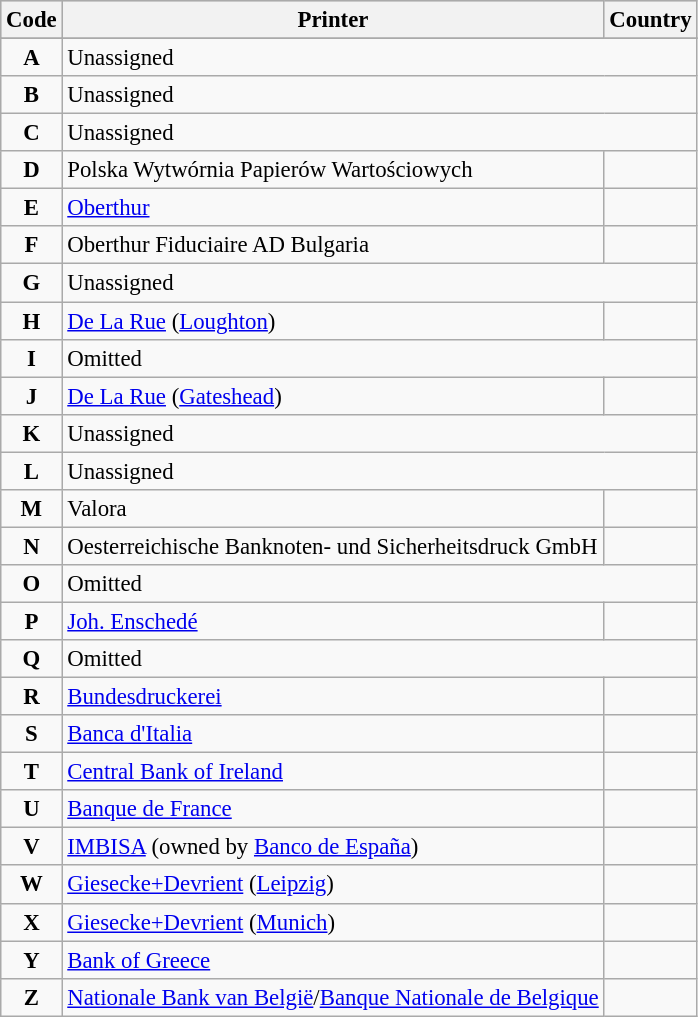<table class="wikitable" style="font-size:95%; text-align:center;">
<tr style="background:#ccc;">
<th>Code</th>
<th>Printer</th>
<th>Country</th>
</tr>
<tr style="background:#ccc;">
</tr>
<tr>
<td><strong>A</strong></td>
<td style="text-align:left;" colspan="2">Unassigned</td>
</tr>
<tr>
<td><strong>B</strong></td>
<td style="text-align:left;" colspan="2">Unassigned</td>
</tr>
<tr>
<td><strong>C</strong></td>
<td style="text-align:left;" colspan="2">Unassigned</td>
</tr>
<tr>
<td><strong>D</strong></td>
<td style="text-align:left;">Polska Wytwórnia Papierów Wartościowych</td>
<td></td>
</tr>
<tr>
<td><strong>E</strong></td>
<td style="text-align:left;"><a href='#'>Oberthur</a></td>
<td></td>
</tr>
<tr>
<td><strong>F</strong></td>
<td style="text-align:left;">Oberthur Fiduciaire AD Bulgaria</td>
<td></td>
</tr>
<tr>
<td><strong>G</strong></td>
<td style="text-align:left;" colspan="2">Unassigned</td>
</tr>
<tr>
<td><strong>H</strong></td>
<td style="text-align:left;"><a href='#'>De La Rue</a> (<a href='#'>Loughton</a>)</td>
<td></td>
</tr>
<tr>
<td><strong>I</strong></td>
<td style="text-align:left;" colspan="2">Omitted</td>
</tr>
<tr>
<td><strong>J</strong></td>
<td style="text-align:left;"><a href='#'>De La Rue</a> (<a href='#'>Gateshead</a>)</td>
<td></td>
</tr>
<tr>
<td><strong>K</strong></td>
<td style="text-align:left;" colspan="2">Unassigned</td>
</tr>
<tr>
<td><strong>L</strong></td>
<td style="text-align:left;" colspan="2">Unassigned</td>
</tr>
<tr>
<td><strong>M</strong></td>
<td style="text-align:left;">Valora</td>
<td></td>
</tr>
<tr>
<td><strong>N</strong></td>
<td style="text-align:left;">Oesterreichische Banknoten‐ und Sicherheitsdruck GmbH</td>
<td></td>
</tr>
<tr>
<td><strong>O</strong></td>
<td style="text-align:left;" colspan="2">Omitted</td>
</tr>
<tr>
<td><strong>P</strong></td>
<td style="text-align:left;"><a href='#'>Joh. Enschedé</a></td>
<td></td>
</tr>
<tr>
<td><strong>Q</strong></td>
<td style="text-align:left;" colspan="2">Omitted</td>
</tr>
<tr>
<td><strong>R</strong></td>
<td style="text-align:left;"><a href='#'>Bundesdruckerei</a></td>
<td></td>
</tr>
<tr>
<td><strong>S</strong></td>
<td style="text-align:left;"><a href='#'>Banca d'Italia</a></td>
<td></td>
</tr>
<tr>
<td><strong>T</strong></td>
<td style="text-align:left;"><a href='#'>Central Bank of Ireland</a></td>
<td></td>
</tr>
<tr>
<td><strong>U</strong></td>
<td style="text-align:left;"><a href='#'>Banque de France</a></td>
<td></td>
</tr>
<tr>
<td><strong>V</strong></td>
<td style="text-align:left;"><a href='#'>IMBISA</a> (owned by <a href='#'>Banco de España</a>)</td>
<td></td>
</tr>
<tr>
<td><strong>W</strong></td>
<td style="text-align:left;"><a href='#'>Giesecke+Devrient</a> (<a href='#'>Leipzig</a>)</td>
<td></td>
</tr>
<tr>
<td><strong>X</strong></td>
<td style="text-align:left;"><a href='#'>Giesecke+Devrient</a> (<a href='#'>Munich</a>)</td>
<td></td>
</tr>
<tr>
<td><strong>Y</strong></td>
<td style="text-align:left;"><a href='#'>Bank of Greece</a></td>
<td></td>
</tr>
<tr>
<td><strong>Z</strong></td>
<td style="text-align:left;"><a href='#'>Nationale Bank van België</a>/<a href='#'>Banque Nationale de Belgique</a></td>
<td></td>
</tr>
</table>
